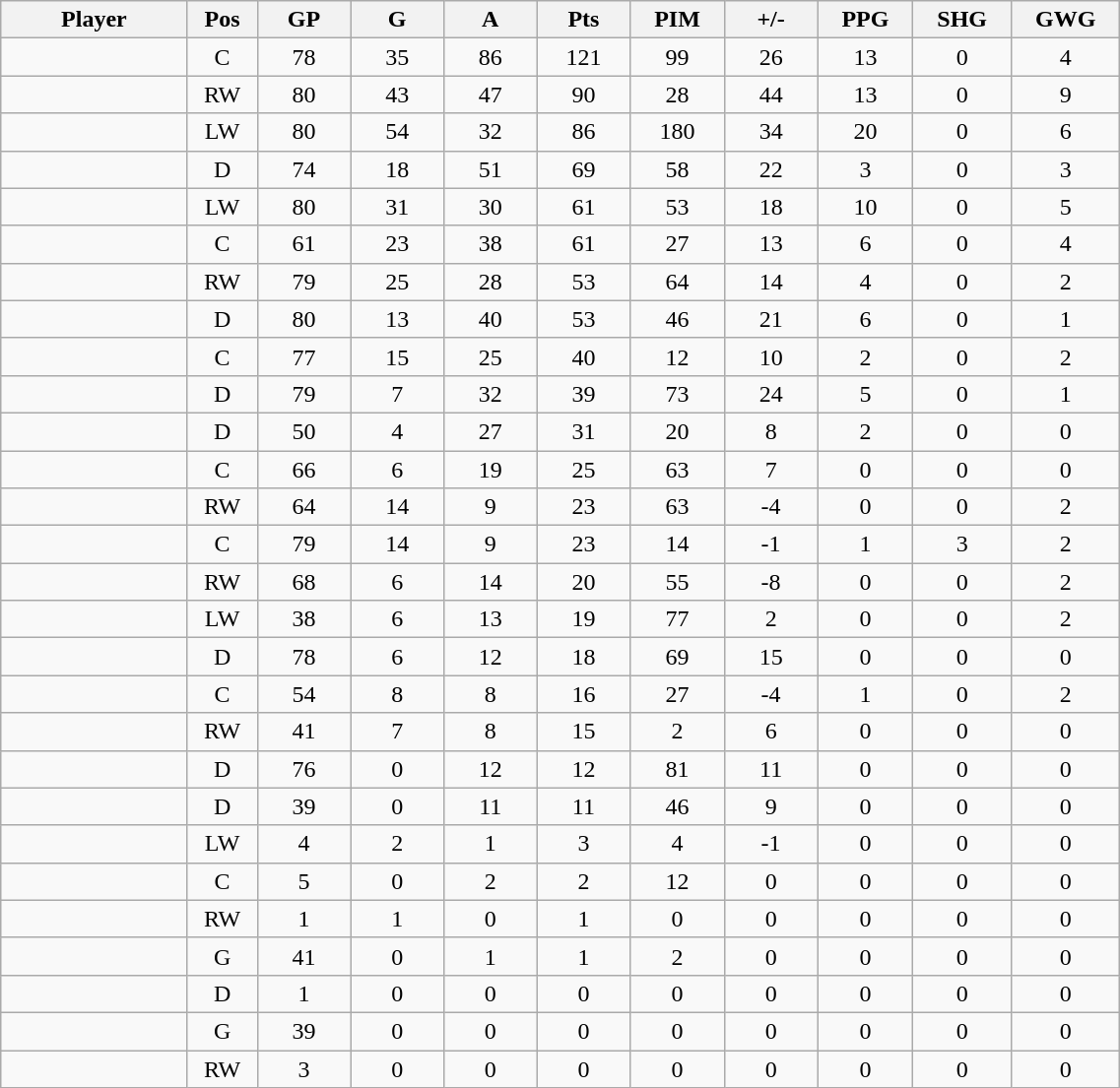<table class="wikitable sortable" width="60%">
<tr ALIGN="center">
<th bgcolor="#DDDDFF" width="10%">Player</th>
<th bgcolor="#DDDDFF" width="3%" title="Position">Pos</th>
<th bgcolor="#DDDDFF" width="5%" title="Games played">GP</th>
<th bgcolor="#DDDDFF" width="5%" title="Goals">G</th>
<th bgcolor="#DDDDFF" width="5%" title="Assists">A</th>
<th bgcolor="#DDDDFF" width="5%" title="Points">Pts</th>
<th bgcolor="#DDDDFF" width="5%" title="Penalties in Minutes">PIM</th>
<th bgcolor="#DDDDFF" width="5%" title="Plus/minus">+/-</th>
<th bgcolor="#DDDDFF" width="5%" title="Power play goals">PPG</th>
<th bgcolor="#DDDDFF" width="5%" title="Short-handed goals">SHG</th>
<th bgcolor="#DDDDFF" width="5%" title="Game-winning goals">GWG</th>
</tr>
<tr align="center">
<td align="right"></td>
<td>C</td>
<td>78</td>
<td>35</td>
<td>86</td>
<td>121</td>
<td>99</td>
<td>26</td>
<td>13</td>
<td>0</td>
<td>4</td>
</tr>
<tr align="center">
<td align="right"></td>
<td>RW</td>
<td>80</td>
<td>43</td>
<td>47</td>
<td>90</td>
<td>28</td>
<td>44</td>
<td>13</td>
<td>0</td>
<td>9</td>
</tr>
<tr align="center">
<td align="right"></td>
<td>LW</td>
<td>80</td>
<td>54</td>
<td>32</td>
<td>86</td>
<td>180</td>
<td>34</td>
<td>20</td>
<td>0</td>
<td>6</td>
</tr>
<tr align="center">
<td align="right"></td>
<td>D</td>
<td>74</td>
<td>18</td>
<td>51</td>
<td>69</td>
<td>58</td>
<td>22</td>
<td>3</td>
<td>0</td>
<td>3</td>
</tr>
<tr align="center">
<td align="right"></td>
<td>LW</td>
<td>80</td>
<td>31</td>
<td>30</td>
<td>61</td>
<td>53</td>
<td>18</td>
<td>10</td>
<td>0</td>
<td>5</td>
</tr>
<tr align="center">
<td align="right"></td>
<td>C</td>
<td>61</td>
<td>23</td>
<td>38</td>
<td>61</td>
<td>27</td>
<td>13</td>
<td>6</td>
<td>0</td>
<td>4</td>
</tr>
<tr align="center">
<td align="right"></td>
<td>RW</td>
<td>79</td>
<td>25</td>
<td>28</td>
<td>53</td>
<td>64</td>
<td>14</td>
<td>4</td>
<td>0</td>
<td>2</td>
</tr>
<tr align="center">
<td align="right"></td>
<td>D</td>
<td>80</td>
<td>13</td>
<td>40</td>
<td>53</td>
<td>46</td>
<td>21</td>
<td>6</td>
<td>0</td>
<td>1</td>
</tr>
<tr align="center">
<td align="right"></td>
<td>C</td>
<td>77</td>
<td>15</td>
<td>25</td>
<td>40</td>
<td>12</td>
<td>10</td>
<td>2</td>
<td>0</td>
<td>2</td>
</tr>
<tr align="center">
<td align="right"></td>
<td>D</td>
<td>79</td>
<td>7</td>
<td>32</td>
<td>39</td>
<td>73</td>
<td>24</td>
<td>5</td>
<td>0</td>
<td>1</td>
</tr>
<tr align="center">
<td align="right"></td>
<td>D</td>
<td>50</td>
<td>4</td>
<td>27</td>
<td>31</td>
<td>20</td>
<td>8</td>
<td>2</td>
<td>0</td>
<td>0</td>
</tr>
<tr align="center">
<td align="right"></td>
<td>C</td>
<td>66</td>
<td>6</td>
<td>19</td>
<td>25</td>
<td>63</td>
<td>7</td>
<td>0</td>
<td>0</td>
<td>0</td>
</tr>
<tr align="center">
<td align="right"></td>
<td>RW</td>
<td>64</td>
<td>14</td>
<td>9</td>
<td>23</td>
<td>63</td>
<td>-4</td>
<td>0</td>
<td>0</td>
<td>2</td>
</tr>
<tr align="center">
<td align="right"></td>
<td>C</td>
<td>79</td>
<td>14</td>
<td>9</td>
<td>23</td>
<td>14</td>
<td>-1</td>
<td>1</td>
<td>3</td>
<td>2</td>
</tr>
<tr align="center">
<td align="right"></td>
<td>RW</td>
<td>68</td>
<td>6</td>
<td>14</td>
<td>20</td>
<td>55</td>
<td>-8</td>
<td>0</td>
<td>0</td>
<td>2</td>
</tr>
<tr align="center">
<td align="right"></td>
<td>LW</td>
<td>38</td>
<td>6</td>
<td>13</td>
<td>19</td>
<td>77</td>
<td>2</td>
<td>0</td>
<td>0</td>
<td>2</td>
</tr>
<tr align="center">
<td align="right"></td>
<td>D</td>
<td>78</td>
<td>6</td>
<td>12</td>
<td>18</td>
<td>69</td>
<td>15</td>
<td>0</td>
<td>0</td>
<td>0</td>
</tr>
<tr align="center">
<td align="right"></td>
<td>C</td>
<td>54</td>
<td>8</td>
<td>8</td>
<td>16</td>
<td>27</td>
<td>-4</td>
<td>1</td>
<td>0</td>
<td>2</td>
</tr>
<tr align="center">
<td align="right"></td>
<td>RW</td>
<td>41</td>
<td>7</td>
<td>8</td>
<td>15</td>
<td>2</td>
<td>6</td>
<td>0</td>
<td>0</td>
<td>0</td>
</tr>
<tr align="center">
<td align="right"></td>
<td>D</td>
<td>76</td>
<td>0</td>
<td>12</td>
<td>12</td>
<td>81</td>
<td>11</td>
<td>0</td>
<td>0</td>
<td>0</td>
</tr>
<tr align="center">
<td align="right"></td>
<td>D</td>
<td>39</td>
<td>0</td>
<td>11</td>
<td>11</td>
<td>46</td>
<td>9</td>
<td>0</td>
<td>0</td>
<td>0</td>
</tr>
<tr align="center">
<td align="right"></td>
<td>LW</td>
<td>4</td>
<td>2</td>
<td>1</td>
<td>3</td>
<td>4</td>
<td>-1</td>
<td>0</td>
<td>0</td>
<td>0</td>
</tr>
<tr align="center">
<td align="right"></td>
<td>C</td>
<td>5</td>
<td>0</td>
<td>2</td>
<td>2</td>
<td>12</td>
<td>0</td>
<td>0</td>
<td>0</td>
<td>0</td>
</tr>
<tr align="center">
<td align="right"></td>
<td>RW</td>
<td>1</td>
<td>1</td>
<td>0</td>
<td>1</td>
<td>0</td>
<td>0</td>
<td>0</td>
<td>0</td>
<td>0</td>
</tr>
<tr align="center">
<td align="right"></td>
<td>G</td>
<td>41</td>
<td>0</td>
<td>1</td>
<td>1</td>
<td>2</td>
<td>0</td>
<td>0</td>
<td>0</td>
<td>0</td>
</tr>
<tr align="center">
<td align="right"></td>
<td>D</td>
<td>1</td>
<td>0</td>
<td>0</td>
<td>0</td>
<td>0</td>
<td>0</td>
<td>0</td>
<td>0</td>
<td>0</td>
</tr>
<tr align="center">
<td align="right"></td>
<td>G</td>
<td>39</td>
<td>0</td>
<td>0</td>
<td>0</td>
<td>0</td>
<td>0</td>
<td>0</td>
<td>0</td>
<td>0</td>
</tr>
<tr align="center">
<td align="right"></td>
<td>RW</td>
<td>3</td>
<td>0</td>
<td>0</td>
<td>0</td>
<td>0</td>
<td>0</td>
<td>0</td>
<td>0</td>
<td>0</td>
</tr>
</table>
